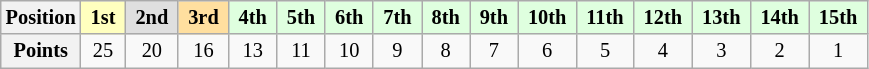<table class="wikitable" style="font-size:85%; text-align:center">
<tr>
<th>Position</th>
<td style="background:#ffffbf;"> <strong>1st</strong> </td>
<td style="background:#dfdfdf;"> <strong>2nd</strong> </td>
<td style="background:#ffdf9f;"> <strong>3rd</strong> </td>
<td style="background:#dfffdf;"> <strong>4th</strong> </td>
<td style="background:#dfffdf;"> <strong>5th</strong> </td>
<td style="background:#dfffdf;"> <strong>6th</strong> </td>
<td style="background:#dfffdf;"> <strong>7th</strong> </td>
<td style="background:#dfffdf;"> <strong>8th</strong> </td>
<td style="background:#dfffdf;"> <strong>9th</strong> </td>
<td style="background:#dfffdf;"> <strong>10th</strong> </td>
<td style="background:#dfffdf;"> <strong>11th</strong> </td>
<td style="background:#dfffdf;"> <strong>12th</strong> </td>
<td style="background:#dfffdf;"> <strong>13th</strong> </td>
<td style="background:#dfffdf;"> <strong>14th</strong> </td>
<td style="background:#dfffdf;"> <strong>15th</strong> </td>
</tr>
<tr>
<th>Points</th>
<td>25</td>
<td>20</td>
<td>16</td>
<td>13</td>
<td>11</td>
<td>10</td>
<td>9</td>
<td>8</td>
<td>7</td>
<td>6</td>
<td>5</td>
<td>4</td>
<td>3</td>
<td>2</td>
<td>1</td>
</tr>
</table>
